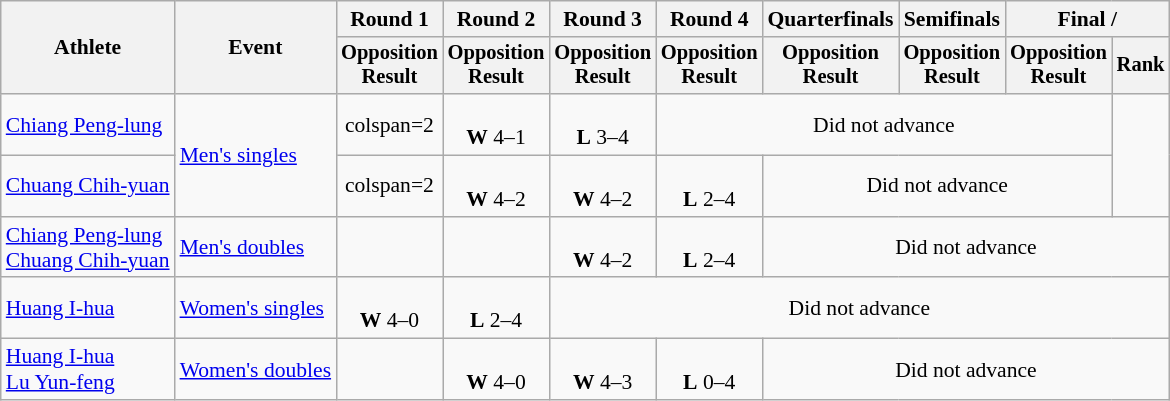<table class="wikitable" style="font-size:90%">
<tr>
<th rowspan="2">Athlete</th>
<th rowspan="2">Event</th>
<th>Round 1</th>
<th>Round 2</th>
<th>Round 3</th>
<th>Round 4</th>
<th>Quarterfinals</th>
<th>Semifinals</th>
<th colspan=2>Final / </th>
</tr>
<tr style="font-size:95%">
<th>Opposition<br>Result</th>
<th>Opposition<br>Result</th>
<th>Opposition<br>Result</th>
<th>Opposition<br>Result</th>
<th>Opposition<br>Result</th>
<th>Opposition<br>Result</th>
<th>Opposition<br>Result</th>
<th>Rank</th>
</tr>
<tr align=center>
<td align=left><a href='#'>Chiang Peng-lung</a></td>
<td align=left rowspan=2><a href='#'>Men's singles</a></td>
<td>colspan=2 </td>
<td><br><strong>W</strong> 4–1</td>
<td><br><strong>L</strong> 3–4</td>
<td colspan=4>Did not advance</td>
</tr>
<tr align=center>
<td align=left><a href='#'>Chuang Chih-yuan</a></td>
<td>colspan=2 </td>
<td><br><strong>W</strong> 4–2</td>
<td><br><strong>W</strong> 4–2</td>
<td><br><strong>L</strong> 2–4</td>
<td colspan=3>Did not advance</td>
</tr>
<tr align=center>
<td align=left><a href='#'>Chiang Peng-lung</a><br><a href='#'>Chuang Chih-yuan</a></td>
<td align=left><a href='#'>Men's doubles</a></td>
<td></td>
<td></td>
<td><br> <strong>W</strong> 4–2</td>
<td><br><strong>L</strong> 2–4</td>
<td colspan=4>Did not advance</td>
</tr>
<tr align=center>
<td align=left><a href='#'>Huang I-hua</a></td>
<td align=left><a href='#'>Women's singles</a></td>
<td><br><strong>W</strong> 4–0</td>
<td><br><strong>L</strong> 2–4</td>
<td colspan=6>Did not advance</td>
</tr>
<tr align=center>
<td align=left><a href='#'>Huang I-hua</a><br><a href='#'>Lu Yun-feng</a></td>
<td align=left><a href='#'>Women's doubles</a></td>
<td></td>
<td><br> <strong>W</strong> 4–0</td>
<td><br> <strong>W</strong> 4–3</td>
<td><br><strong>L</strong> 0–4</td>
<td colspan=4>Did not advance</td>
</tr>
</table>
